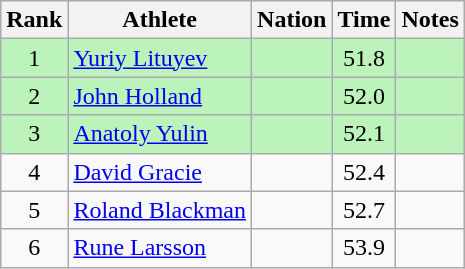<table class="wikitable sortable" style="text-align:center">
<tr>
<th>Rank</th>
<th>Athlete</th>
<th>Nation</th>
<th>Time</th>
<th>Notes</th>
</tr>
<tr bgcolor=bbf3bb>
<td>1</td>
<td align="left"><a href='#'>Yuriy Lituyev</a></td>
<td align="left"></td>
<td>51.8</td>
<td></td>
</tr>
<tr bgcolor=bbf3bb>
<td>2</td>
<td align="left"><a href='#'>John Holland</a></td>
<td align="left"></td>
<td>52.0</td>
<td></td>
</tr>
<tr bgcolor=bbf3bb>
<td>3</td>
<td align="left"><a href='#'>Anatoly Yulin</a></td>
<td align="left"></td>
<td>52.1</td>
<td></td>
</tr>
<tr>
<td>4</td>
<td align="left"><a href='#'>David Gracie</a></td>
<td align="left"></td>
<td>52.4</td>
<td></td>
</tr>
<tr>
<td>5</td>
<td align="left"><a href='#'>Roland Blackman</a></td>
<td align="left"></td>
<td>52.7</td>
<td></td>
</tr>
<tr>
<td>6</td>
<td align="left"><a href='#'>Rune Larsson</a></td>
<td align="left"></td>
<td>53.9</td>
<td></td>
</tr>
</table>
